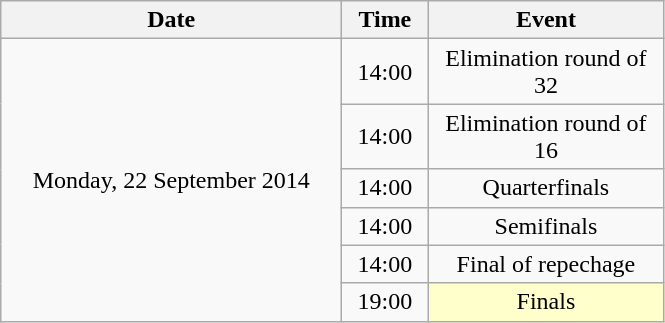<table class = "wikitable" style="text-align:center;">
<tr>
<th width=220>Date</th>
<th width=50>Time</th>
<th width=150>Event</th>
</tr>
<tr>
<td rowspan=6>Monday, 22 September 2014</td>
<td>14:00</td>
<td>Elimination round of 32</td>
</tr>
<tr>
<td>14:00</td>
<td>Elimination round of 16</td>
</tr>
<tr>
<td>14:00</td>
<td>Quarterfinals</td>
</tr>
<tr>
<td>14:00</td>
<td>Semifinals</td>
</tr>
<tr>
<td>14:00</td>
<td>Final of repechage</td>
</tr>
<tr>
<td>19:00</td>
<td bgcolor=ffffcc>Finals</td>
</tr>
</table>
